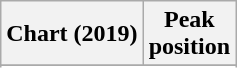<table class="wikitable sortable plainrowheaders" style="text-align=center">
<tr>
<th scope=col>Chart (2019)</th>
<th scope=col>Peak<br>position</th>
</tr>
<tr>
</tr>
<tr>
</tr>
<tr>
</tr>
<tr>
</tr>
<tr>
</tr>
</table>
